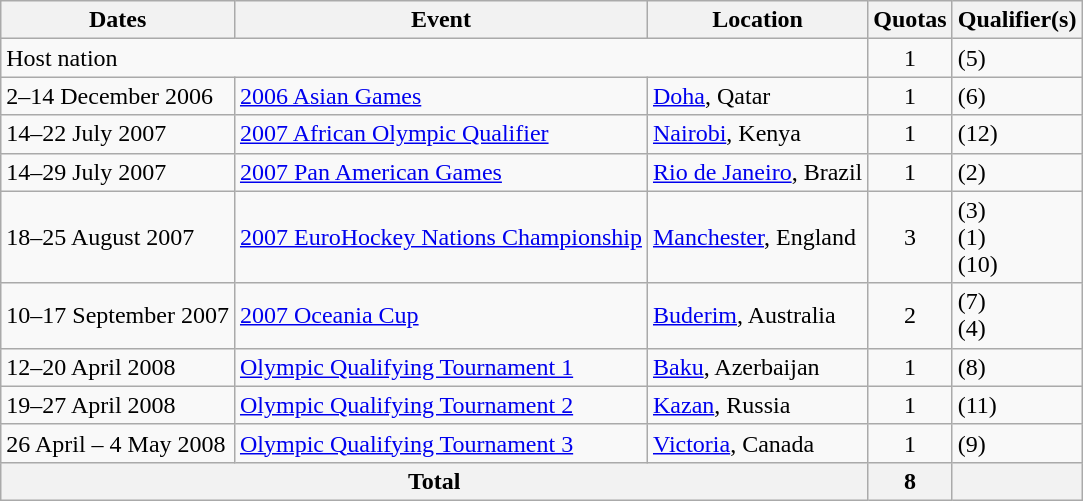<table class="wikitable">
<tr>
<th>Dates</th>
<th>Event</th>
<th>Location</th>
<th>Quotas</th>
<th>Qualifier(s)</th>
</tr>
<tr>
<td colspan=3>Host nation</td>
<td align=center>1</td>
<td> (5)</td>
</tr>
<tr>
<td>2–14 December 2006</td>
<td><a href='#'>2006 Asian Games</a></td>
<td><a href='#'>Doha</a>, Qatar</td>
<td align=center>1</td>
<td> (6)</td>
</tr>
<tr>
<td>14–22 July 2007</td>
<td><a href='#'>2007 African Olympic Qualifier</a></td>
<td><a href='#'>Nairobi</a>, Kenya</td>
<td align=center>1</td>
<td> (12)</td>
</tr>
<tr>
<td>14–29 July 2007</td>
<td><a href='#'>2007 Pan American Games</a></td>
<td><a href='#'>Rio de Janeiro</a>, Brazil</td>
<td align=center>1</td>
<td> (2)</td>
</tr>
<tr>
<td>18–25 August 2007</td>
<td><a href='#'>2007 EuroHockey Nations Championship</a></td>
<td><a href='#'>Manchester</a>, England</td>
<td align=center>3</td>
<td> (3)<br> (1)<br> (10)</td>
</tr>
<tr>
<td>10–17 September 2007</td>
<td><a href='#'>2007 Oceania Cup</a></td>
<td><a href='#'>Buderim</a>, Australia</td>
<td align=center>2</td>
<td> (7)<br> (4)</td>
</tr>
<tr>
<td>12–20 April 2008</td>
<td><a href='#'>Olympic Qualifying Tournament 1</a></td>
<td><a href='#'>Baku</a>, Azerbaijan</td>
<td align=center>1</td>
<td> (8)</td>
</tr>
<tr>
<td>19–27 April 2008</td>
<td><a href='#'>Olympic Qualifying Tournament 2</a></td>
<td><a href='#'>Kazan</a>, Russia</td>
<td align=center>1</td>
<td> (11)</td>
</tr>
<tr>
<td>26 April – 4 May 2008</td>
<td><a href='#'>Olympic Qualifying Tournament 3</a></td>
<td><a href='#'>Victoria</a>, Canada</td>
<td align=center>1</td>
<td> (9)</td>
</tr>
<tr>
<th colspan=3>Total</th>
<th>8</th>
<th></th>
</tr>
</table>
